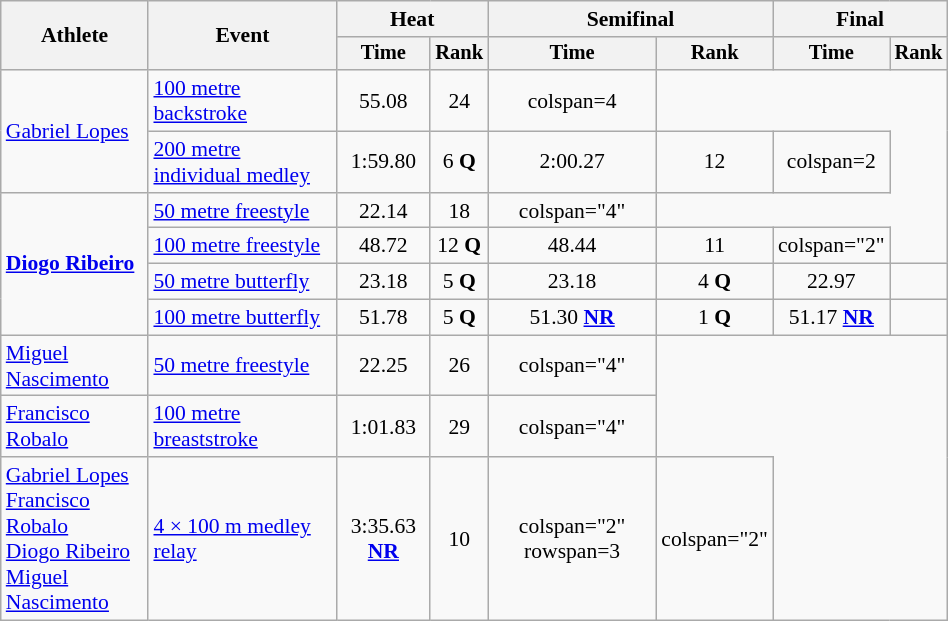<table class="wikitable" style="text-align:center; font-size:90%; width:50%;">
<tr>
<th rowspan="2">Athlete</th>
<th rowspan="2">Event</th>
<th colspan="2">Heat</th>
<th colspan="2">Semifinal</th>
<th colspan="2">Final</th>
</tr>
<tr style="font-size:95%">
<th>Time</th>
<th>Rank</th>
<th>Time</th>
<th>Rank</th>
<th>Time</th>
<th>Rank</th>
</tr>
<tr align=center>
<td align=left rowspan=2><a href='#'>Gabriel Lopes</a></td>
<td align=left><a href='#'>100 metre backstroke</a></td>
<td>55.08</td>
<td>24</td>
<td>colspan=4  </td>
</tr>
<tr align=center>
<td align=left><a href='#'>200 metre individual medley</a></td>
<td>1:59.80</td>
<td>6 <strong>Q</strong></td>
<td>2:00.27</td>
<td>12</td>
<td>colspan=2  </td>
</tr>
<tr align=center>
<td align=left rowspan=4><strong><a href='#'>Diogo Ribeiro</a></strong></td>
<td align=left><a href='#'>50 metre freestyle</a></td>
<td>22.14</td>
<td>18</td>
<td>colspan="4"  </td>
</tr>
<tr align=center>
<td align=left><a href='#'>100 metre freestyle</a></td>
<td>48.72</td>
<td>12 <strong>Q</strong></td>
<td>48.44</td>
<td>11</td>
<td>colspan="2"  </td>
</tr>
<tr align=center>
<td align=left><a href='#'>50 metre butterfly</a></td>
<td>23.18</td>
<td>5 <strong>Q</strong></td>
<td>23.18</td>
<td>4 <strong>Q</strong></td>
<td>22.97</td>
<td></td>
</tr>
<tr align=center>
<td align=left><a href='#'>100 metre butterfly</a></td>
<td>51.78</td>
<td>5 <strong>Q</strong></td>
<td>51.30 <strong><a href='#'>NR</a></strong></td>
<td>1 <strong>Q</strong></td>
<td>51.17 <strong><a href='#'>NR</a></strong></td>
<td></td>
</tr>
<tr align=center>
<td align=left><a href='#'>Miguel Nascimento</a></td>
<td align=left><a href='#'>50 metre freestyle</a></td>
<td>22.25</td>
<td>26</td>
<td>colspan="4"  </td>
</tr>
<tr align=center>
<td align=left><a href='#'>Francisco Robalo</a></td>
<td align=left><a href='#'>100 metre breaststroke</a></td>
<td>1:01.83</td>
<td>29</td>
<td>colspan="4"  </td>
</tr>
<tr align=center>
<td align=left><a href='#'>Gabriel Lopes</a> <br><a href='#'>Francisco Robalo</a><br><a href='#'>Diogo Ribeiro</a><br><a href='#'>Miguel Nascimento</a></td>
<td align=left><a href='#'>4 × 100 m medley relay</a></td>
<td>3:35.63 <strong><a href='#'>NR</a></strong></td>
<td>10</td>
<td>colspan="2" rowspan=3 </td>
<td>colspan="2"  </td>
</tr>
</table>
